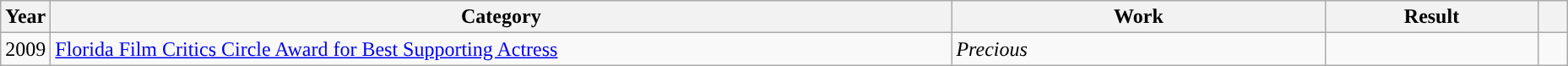<table class="wikitable">
<tr>
<th scope="col" style="width:1em;">Year</th>
<th scope="col" style="width:44em;">Category</th>
<th scope="col" style="width:18em;">Work</th>
<th scope="col" style="width:10em;">Result</th>
<th class="unsortable" style="width:1em;"></th>
</tr>
<tr>
<td>2009</td>
<td><a href='#'>Florida Film Critics Circle Award for Best Supporting Actress</a></td>
<td><em>Precious</em></td>
<td></td>
<td></td>
</tr>
</table>
